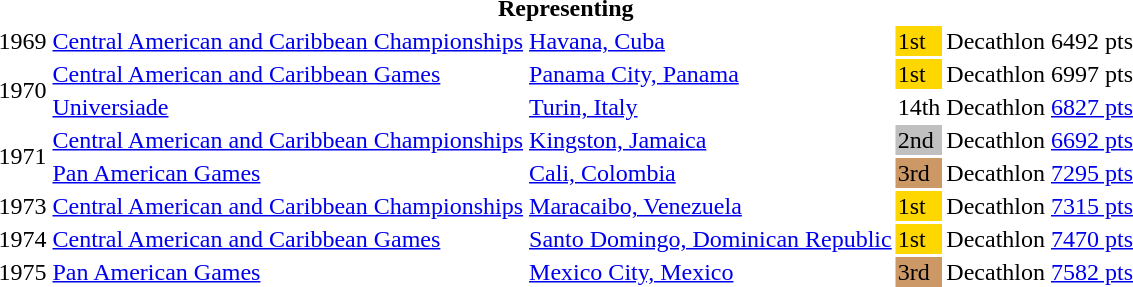<table>
<tr>
<th colspan="6">Representing </th>
</tr>
<tr>
<td>1969</td>
<td><a href='#'>Central American and Caribbean Championships</a></td>
<td><a href='#'>Havana, Cuba</a></td>
<td bgcolor=gold>1st</td>
<td>Decathlon</td>
<td>6492 pts</td>
</tr>
<tr>
<td rowspan=2>1970</td>
<td><a href='#'>Central American and Caribbean Games</a></td>
<td><a href='#'>Panama City, Panama</a></td>
<td bgcolor=gold>1st</td>
<td>Decathlon</td>
<td>6997 pts</td>
</tr>
<tr>
<td><a href='#'>Universiade</a></td>
<td><a href='#'>Turin, Italy</a></td>
<td>14th</td>
<td>Decathlon</td>
<td><a href='#'>6827 pts</a></td>
</tr>
<tr>
<td rowspan=2>1971</td>
<td><a href='#'>Central American and Caribbean Championships</a></td>
<td><a href='#'>Kingston, Jamaica</a></td>
<td bgcolor=silver>2nd</td>
<td>Decathlon</td>
<td><a href='#'>6692 pts</a></td>
</tr>
<tr>
<td><a href='#'>Pan American Games</a></td>
<td><a href='#'>Cali, Colombia</a></td>
<td bgcolor=cc9966>3rd</td>
<td>Decathlon</td>
<td><a href='#'>7295 pts</a></td>
</tr>
<tr>
<td>1973</td>
<td><a href='#'>Central American and Caribbean Championships</a></td>
<td><a href='#'>Maracaibo, Venezuela</a></td>
<td bgcolor=gold>1st</td>
<td>Decathlon</td>
<td><a href='#'>7315 pts</a></td>
</tr>
<tr>
<td>1974</td>
<td><a href='#'>Central American and Caribbean Games</a></td>
<td><a href='#'>Santo Domingo, Dominican Republic</a></td>
<td bgcolor=gold>1st</td>
<td>Decathlon</td>
<td><a href='#'>7470 pts</a></td>
</tr>
<tr>
<td>1975</td>
<td><a href='#'>Pan American Games</a></td>
<td><a href='#'>Mexico City, Mexico</a></td>
<td bgcolor=cc9966>3rd</td>
<td>Decathlon</td>
<td><a href='#'>7582 pts</a></td>
</tr>
</table>
